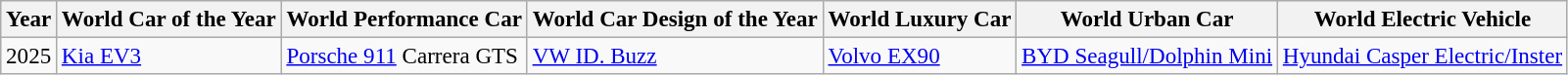<table class="wikitable" style="font-size:96%;">
<tr>
<th>Year</th>
<th>World Car of the Year</th>
<th>World Performance Car</th>
<th>World Car Design of the Year</th>
<th>World Luxury Car</th>
<th>World Urban Car</th>
<th>World Electric Vehicle</th>
</tr>
<tr>
<td>2025</td>
<td><a href='#'>Kia EV3</a></td>
<td><a href='#'>Porsche 911</a> Carrera GTS</td>
<td><a href='#'>VW ID. Buzz</a></td>
<td><a href='#'>Volvo EX90</a></td>
<td><a href='#'>BYD Seagull/Dolphin Mini</a></td>
<td><a href='#'>Hyundai Casper Electric/Inster</a></td>
</tr>
</table>
